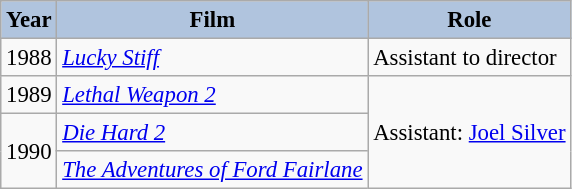<table class="wikitable" style="font-size:95%;">
<tr>
<th style="background:#B0C4DE;">Year</th>
<th style="background:#B0C4DE;">Film</th>
<th style="background:#B0C4DE;">Role</th>
</tr>
<tr>
<td>1988</td>
<td><em><a href='#'>Lucky Stiff</a></em></td>
<td>Assistant to director</td>
</tr>
<tr>
<td>1989</td>
<td><em><a href='#'>Lethal Weapon 2</a></em></td>
<td rowspan=3>Assistant: <a href='#'>Joel Silver</a></td>
</tr>
<tr>
<td rowspan=2>1990</td>
<td><em><a href='#'>Die Hard 2</a></em></td>
</tr>
<tr>
<td><em><a href='#'>The Adventures of Ford Fairlane</a></em></td>
</tr>
</table>
